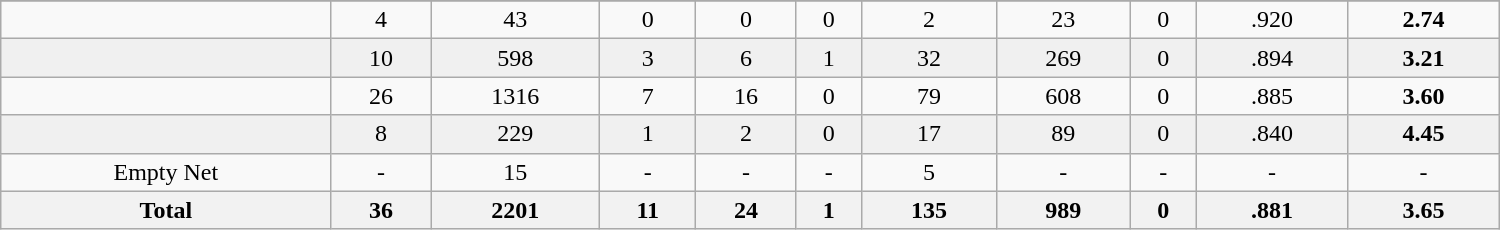<table class="wikitable sortable" width ="1000">
<tr align="center">
</tr>
<tr align="center" bgcolor="">
<td></td>
<td>4</td>
<td>43</td>
<td>0</td>
<td>0</td>
<td>0</td>
<td>2</td>
<td>23</td>
<td>0</td>
<td>.920</td>
<td><strong>2.74</strong></td>
</tr>
<tr align="center" bgcolor="f0f0f0">
<td></td>
<td>10</td>
<td>598</td>
<td>3</td>
<td>6</td>
<td>1</td>
<td>32</td>
<td>269</td>
<td>0</td>
<td>.894</td>
<td><strong>3.21</strong></td>
</tr>
<tr align="center" bgcolor="">
<td></td>
<td>26</td>
<td>1316</td>
<td>7</td>
<td>16</td>
<td>0</td>
<td>79</td>
<td>608</td>
<td>0</td>
<td>.885</td>
<td><strong>3.60</strong></td>
</tr>
<tr align="center" bgcolor="f0f0f0">
<td></td>
<td>8</td>
<td>229</td>
<td>1</td>
<td>2</td>
<td>0</td>
<td>17</td>
<td>89</td>
<td>0</td>
<td>.840</td>
<td><strong>4.45</strong></td>
</tr>
<tr align="center" bgcolor="">
<td>Empty Net</td>
<td>-</td>
<td>15</td>
<td>-</td>
<td>-</td>
<td>-</td>
<td>5</td>
<td>-</td>
<td>-</td>
<td>-</td>
<td>-</td>
</tr>
<tr>
<th>Total</th>
<th>36</th>
<th>2201</th>
<th>11</th>
<th>24</th>
<th>1</th>
<th>135</th>
<th>989</th>
<th>0</th>
<th>.881</th>
<th>3.65</th>
</tr>
</table>
